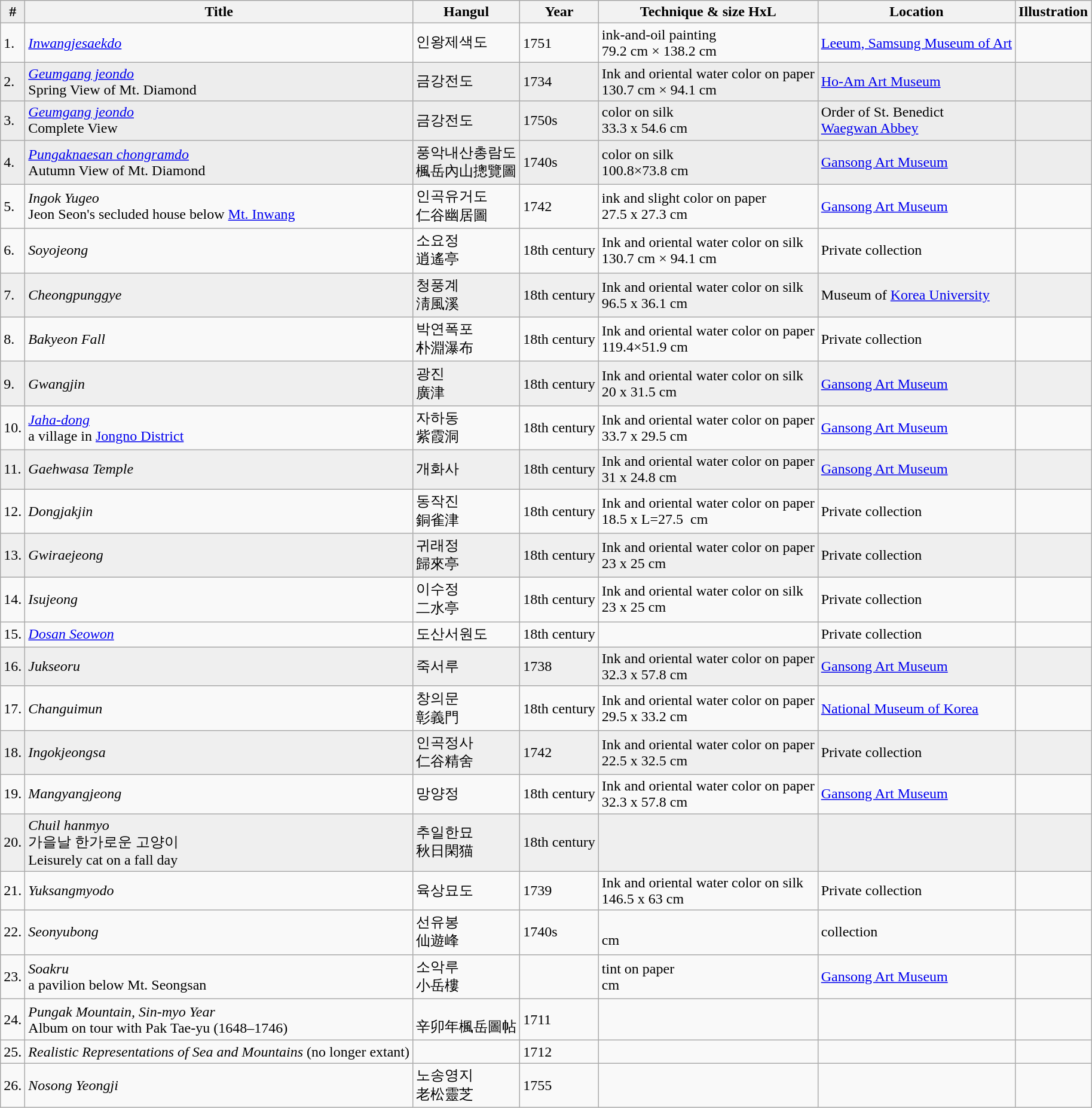<table class="wikitable sortable">
<tr>
<th style="background:#ededed;"><strong>#</strong></th>
<th><strong>Title</strong></th>
<th><strong>Hangul</strong></th>
<th><strong>Year</strong></th>
<th><strong>Technique & size HxL</strong></th>
<th><strong>Location</strong></th>
<th><strong>Illustration</strong></th>
</tr>
<tr>
<td>1.</td>
<td><em><a href='#'>Inwangjesaekdo</a></em></td>
<td>인왕제색도</td>
<td>1751</td>
<td>ink-and-oil painting<br>79.2 cm × 138.2 cm</td>
<td><a href='#'>Leeum, Samsung Museum of Art</a></td>
<td></td>
</tr>
<tr style="background:#ededed;">
<td>2.</td>
<td><em><a href='#'>Geumgang jeondo</a></em><br>Spring View of Mt. Diamond</td>
<td>금강전도</td>
<td>1734</td>
<td>Ink and oriental water color on paper<br>130.7 cm × 94.1 cm</td>
<td><a href='#'>Ho-Am Art Museum</a></td>
<td></td>
</tr>
<tr style="background:#ededed;">
<td>3.</td>
<td><em><a href='#'>Geumgang jeondo</a></em> <br>Complete View</td>
<td>금강전도</td>
<td>1750s</td>
<td>color on silk <br>33.3 x 54.6 cm</td>
<td>Order of St. Benedict <br> <a href='#'>Waegwan Abbey</a></td>
<td></td>
</tr>
<tr style="background:#ededed;">
<td>4.</td>
<td><em><a href='#'>Pungaknaesan chongramdo</a></em> <br>Autumn View of Mt. Diamond</td>
<td>풍악내산총람도 <br> 楓岳內山摠覽圖</td>
<td>1740s</td>
<td>color on silk  <br> 100.8×73.8 cm</td>
<td><a href='#'>Gansong Art Museum</a></td>
<td></td>
</tr>
<tr>
<td>5.</td>
<td><em>Ingok Yugeo</em> <br>Jeon Seon's secluded house below <a href='#'>Mt. Inwang</a></td>
<td>인곡유거도 <br> 仁谷幽居圖</td>
<td>1742</td>
<td>ink and slight color on paper<br>27.5 x 27.3 cm</td>
<td><a href='#'>Gansong Art Museum</a></td>
<td></td>
</tr>
<tr>
<td>6.</td>
<td><em>Soyojeong</em></td>
<td>소요정<br>逍遙亭</td>
<td>18th century</td>
<td>Ink and oriental water color on silk<br>130.7 cm × 94.1 cm</td>
<td>Private collection</td>
<td></td>
</tr>
<tr style="background:#efefef;">
<td>7.</td>
<td><em>Cheongpunggye</em></td>
<td>청풍계<br>淸風溪</td>
<td>18th century</td>
<td>Ink and oriental water color on silk<br>96.5 x 36.1 cm</td>
<td>Museum of <a href='#'>Korea University</a></td>
<td></td>
</tr>
<tr>
<td>8.</td>
<td><em>Bakyeon Fall</em></td>
<td>박연폭포<br>朴淵瀑布</td>
<td>18th century</td>
<td>Ink and oriental water color on paper<br>119.4×51.9 cm</td>
<td>Private collection</td>
<td></td>
</tr>
<tr style="background:#efefef;">
<td>9.</td>
<td><em>Gwangjin</em></td>
<td>광진<br>廣津</td>
<td>18th century</td>
<td>Ink and oriental water color on silk<br>20 x 31.5 cm</td>
<td><a href='#'>Gansong Art Museum</a></td>
<td></td>
</tr>
<tr>
<td>10.</td>
<td><em><a href='#'>Jaha-dong</a></em>  <br>a village in <a href='#'>Jongno District</a></td>
<td>자하동<br>紫霞洞</td>
<td>18th century</td>
<td>Ink and oriental water color on paper<br>33.7 x 29.5 cm</td>
<td><a href='#'>Gansong Art Museum</a></td>
<td></td>
</tr>
<tr style="background:#efefef;">
<td>11.</td>
<td><em>Gaehwasa Temple</em></td>
<td>개화사<br></td>
<td>18th century</td>
<td>Ink and oriental water color on paper<br>31 x 24.8 cm</td>
<td><a href='#'>Gansong Art Museum</a></td>
<td></td>
</tr>
<tr>
<td>12.</td>
<td><em>Dongjakjin</em></td>
<td>동작진 <br>銅雀津</td>
<td>18th century</td>
<td>Ink and oriental water color on paper<br>18.5 x L=27.5  cm</td>
<td>Private collection</td>
<td></td>
</tr>
<tr style="background:#efefef;">
<td>13.</td>
<td><em>Gwiraejeong</em></td>
<td>귀래정<br>歸來亭</td>
<td>18th century</td>
<td>Ink and oriental water color on paper<br>23 x 25 cm</td>
<td>Private collection</td>
<td></td>
</tr>
<tr>
<td>14.</td>
<td><em>Isujeong</em></td>
<td>이수정<br>二水亭</td>
<td>18th century</td>
<td>Ink and oriental water color on silk<br>23 x 25 cm</td>
<td>Private collection</td>
<td></td>
</tr>
<tr>
<td>15.</td>
<td><em><a href='#'>Dosan Seowon</a></em></td>
<td>도산서원도<br></td>
<td>18th century</td>
<td></td>
<td>Private collection</td>
<td></td>
</tr>
<tr style="background:#efefef;">
<td>16.</td>
<td><em>Jukseoru</em></td>
<td>죽서루<br></td>
<td>1738</td>
<td>Ink and oriental water color on paper<br>32.3 x 57.8 cm</td>
<td><a href='#'>Gansong Art Museum</a></td>
<td></td>
</tr>
<tr>
<td>17.</td>
<td><em>Changuimun</em></td>
<td>창의문<br>彰義門</td>
<td>18th century</td>
<td>Ink and oriental water color on paper<br>29.5 x 33.2 cm</td>
<td><a href='#'>National Museum of Korea</a></td>
<td></td>
</tr>
<tr style="background:#efefef;">
<td>18.</td>
<td><em>Ingokjeongsa</em></td>
<td>인곡정사<br>仁谷精舍</td>
<td>1742</td>
<td>Ink and oriental water color on paper<br>22.5 x 32.5 cm</td>
<td>Private collection</td>
<td></td>
</tr>
<tr>
<td>19.</td>
<td><em>Mangyangjeong</em></td>
<td>망양정<br></td>
<td>18th century</td>
<td>Ink and oriental water color on paper<br>32.3 x 57.8 cm</td>
<td><a href='#'>Gansong Art Museum</a></td>
<td></td>
</tr>
<tr style="background:#efefef;">
<td>20.</td>
<td><em>Chuil hanmyo</em>  <br> 가을날 한가로운 고양이 <br> Leisurely cat on a fall day</td>
<td>추일한묘<br>秋日閑猫</td>
<td>18th century</td>
<td></td>
<td></td>
<td></td>
</tr>
<tr>
<td>21.</td>
<td><em>Yuksangmyodo</em></td>
<td>육상묘도<br></td>
<td>1739</td>
<td>Ink and oriental water color on silk<br>146.5 x 63 cm</td>
<td>Private collection</td>
<td></td>
</tr>
<tr>
<td>22.</td>
<td><em>Seonyubong</em></td>
<td>선유봉 <br> 仙遊峰</td>
<td>1740s</td>
<td><br> cm</td>
<td>collection</td>
<td></td>
</tr>
<tr>
<td>23.</td>
<td><em>Soakru </em> <br>a pavilion below Mt. Seongsan</td>
<td>소악루 <br> 小岳樓</td>
<td></td>
<td>tint on paper  <br> cm</td>
<td><a href='#'>Gansong Art Museum</a></td>
<td></td>
</tr>
<tr>
<td>24.</td>
<td><em>Pungak Mountain, Sin-myo Year</em> <br>Album on tour with Pak Tae-yu (1648–1746)</td>
<td><br>辛卯年楓岳圖帖</td>
<td>1711</td>
<td></td>
<td></td>
<td></td>
</tr>
<tr>
<td>25.</td>
<td><em>Realistic Representations of Sea and Mountains </em>(no longer extant)</td>
<td><br></td>
<td>1712</td>
<td></td>
<td></td>
<td></td>
</tr>
<tr>
<td>26.</td>
<td><em>Nosong Yeongji</em></td>
<td>노송영지 <br> 老松靈芝</td>
<td>1755</td>
<td><br></td>
<td></td>
<td></td>
</tr>
</table>
